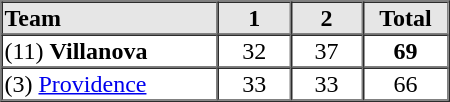<table border=1 cellspacing=0 width=300 style="margin-left:3em;">
<tr style="text-align:center; background-color:#e6e6e6;">
<th align=left width=30%>Team</th>
<th width=10%>1</th>
<th width=10%>2</th>
<th width=10%>Total</th>
</tr>
<tr style="text-align:center;">
<td align=left>(11) <strong>Villanova</strong></td>
<td>32</td>
<td>37</td>
<td><strong>69</strong></td>
</tr>
<tr style="text-align:center;">
<td align=left>(3) <a href='#'>Providence</a></td>
<td>33</td>
<td>33</td>
<td>66</td>
</tr>
<tr style="text-align:center;">
</tr>
</table>
